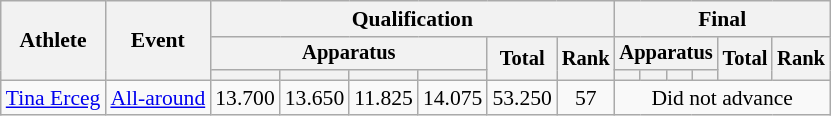<table class="wikitable" style="font-size:90%">
<tr>
<th rowspan=3>Athlete</th>
<th rowspan=3>Event</th>
<th colspan=6>Qualification</th>
<th colspan=6>Final</th>
</tr>
<tr style="font-size:95%">
<th colspan=4>Apparatus</th>
<th rowspan=2>Total</th>
<th rowspan=2>Rank</th>
<th colspan=4>Apparatus</th>
<th rowspan=2>Total</th>
<th rowspan=2>Rank</th>
</tr>
<tr style="font-size:95%">
<th></th>
<th></th>
<th></th>
<th></th>
<th></th>
<th></th>
<th></th>
<th></th>
</tr>
<tr align=center>
<td align=left><a href='#'>Tina Erceg</a></td>
<td align=left><a href='#'>All-around</a></td>
<td>13.700</td>
<td>13.650</td>
<td>11.825</td>
<td>14.075</td>
<td>53.250</td>
<td>57</td>
<td colspan=6>Did not advance</td>
</tr>
</table>
